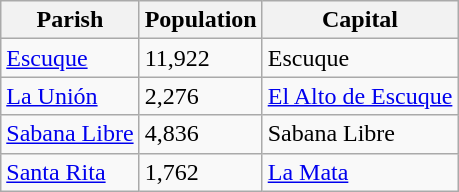<table class="wikitable sortable">
<tr>
<th>Parish</th>
<th>Population</th>
<th>Capital</th>
</tr>
<tr>
<td><a href='#'>Escuque</a></td>
<td>11,922</td>
<td>Escuque</td>
</tr>
<tr>
<td><a href='#'>La Unión</a></td>
<td>2,276</td>
<td><a href='#'>El Alto de Escuque</a></td>
</tr>
<tr>
<td><a href='#'>Sabana Libre</a></td>
<td>4,836</td>
<td>Sabana Libre</td>
</tr>
<tr>
<td><a href='#'>Santa Rita</a></td>
<td>1,762</td>
<td><a href='#'>La Mata</a></td>
</tr>
</table>
